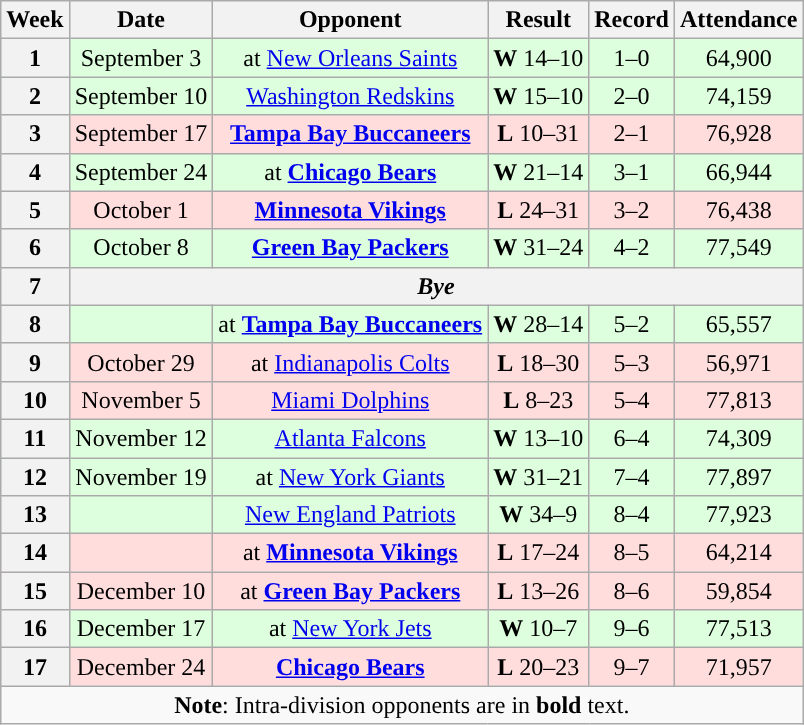<table class="wikitable" style="text-align:center">
<tr>
<th>Week</th>
<th>Date</th>
<th>Opponent</th>
<th>Result</th>
<th>Record</th>
<th>Attendance</th>
</tr>
<tr style="background:#ddffdd">
<th>1</th>
<td>September 3</td>
<td>at <a href='#'>New Orleans Saints</a></td>
<td><strong>W</strong> 14–10</td>
<td>1–0</td>
<td>64,900</td>
</tr>
<tr style="background:#ddffdd">
<th>2</th>
<td>September 10</td>
<td><a href='#'>Washington Redskins</a></td>
<td><strong>W</strong> 15–10</td>
<td>2–0</td>
<td>74,159</td>
</tr>
<tr style="background:#ffdddd">
<th>3</th>
<td>September 17</td>
<td><strong><a href='#'>Tampa Bay Buccaneers</a></strong></td>
<td><strong>L</strong> 10–31</td>
<td>2–1</td>
<td>76,928</td>
</tr>
<tr style="background:#ddffdd">
<th>4</th>
<td>September 24</td>
<td>at <strong><a href='#'>Chicago Bears</a></strong></td>
<td><strong>W</strong> 21–14</td>
<td>3–1</td>
<td>66,944</td>
</tr>
<tr style="background:#ffdddd">
<th>5</th>
<td>October 1</td>
<td><strong><a href='#'>Minnesota Vikings</a></strong></td>
<td><strong>L</strong> 24–31</td>
<td>3–2</td>
<td>76,438</td>
</tr>
<tr style="background:#ddffdd">
<th>6</th>
<td>October 8</td>
<td><strong><a href='#'>Green Bay Packers</a></strong></td>
<td><strong>W</strong> 31–24</td>
<td>4–2</td>
<td>77,549</td>
</tr>
<tr>
<th>7</th>
<th colspan="5"><em>Bye</em></th>
</tr>
<tr style="background:#ddffdd">
<th>8</th>
<td></td>
<td>at <strong><a href='#'>Tampa Bay Buccaneers</a></strong></td>
<td><strong>W</strong> 28–14</td>
<td>5–2</td>
<td>65,557</td>
</tr>
<tr style="background:#ffdddd">
<th>9</th>
<td>October 29</td>
<td>at <a href='#'>Indianapolis Colts</a></td>
<td><strong>L</strong> 18–30</td>
<td>5–3</td>
<td>56,971</td>
</tr>
<tr style="background:#ffdddd">
<th>10</th>
<td>November 5</td>
<td><a href='#'>Miami Dolphins</a></td>
<td><strong>L</strong> 8–23</td>
<td>5–4</td>
<td>77,813</td>
</tr>
<tr style="background:#ddffdd">
<th>11</th>
<td>November 12</td>
<td><a href='#'>Atlanta Falcons</a></td>
<td><strong>W</strong> 13–10</td>
<td>6–4</td>
<td>74,309</td>
</tr>
<tr style="background:#ddffdd">
<th>12</th>
<td>November 19</td>
<td>at <a href='#'>New York Giants</a></td>
<td><strong>W</strong> 31–21</td>
<td>7–4</td>
<td>77,897</td>
</tr>
<tr style="background:#ddffdd">
<th>13</th>
<td></td>
<td><a href='#'>New England Patriots</a></td>
<td><strong>W</strong> 34–9</td>
<td>8–4</td>
<td>77,923</td>
</tr>
<tr style="background:#ffdddd">
<th>14</th>
<td></td>
<td>at <strong><a href='#'>Minnesota Vikings</a></strong></td>
<td><strong>L</strong> 17–24</td>
<td>8–5</td>
<td>64,214</td>
</tr>
<tr style="background:#ffdddd">
<th>15</th>
<td>December 10</td>
<td>at <strong><a href='#'>Green Bay Packers</a></strong></td>
<td><strong>L</strong> 13–26</td>
<td>8–6</td>
<td>59,854</td>
</tr>
<tr style="background:#ddffdd">
<th>16</th>
<td>December 17</td>
<td>at <a href='#'>New York Jets</a></td>
<td><strong>W</strong> 10–7</td>
<td>9–6</td>
<td>77,513</td>
</tr>
<tr style="background:#ffdddd">
<th>17</th>
<td>December 24</td>
<td><strong><a href='#'>Chicago Bears</a></strong></td>
<td><strong>L</strong> 20–23</td>
<td>9–7</td>
<td>71,957</td>
</tr>
<tr>
<td colspan="6"><strong>Note</strong>: Intra-division opponents are in <strong>bold</strong> text.</td>
</tr>
</table>
